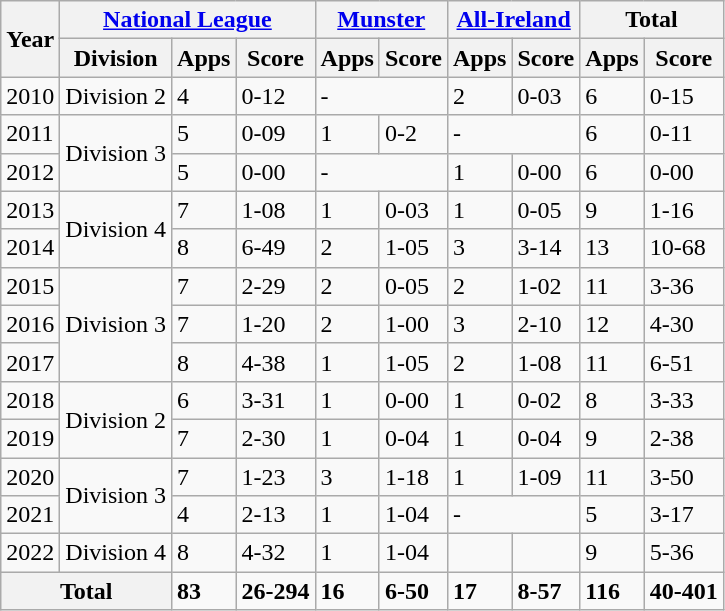<table class="wikitable">
<tr>
<th rowspan="2">Year</th>
<th colspan="3"><a href='#'>National League</a></th>
<th colspan="2"><a href='#'>Munster</a></th>
<th colspan="2"><a href='#'>All-Ireland</a></th>
<th colspan="2">Total</th>
</tr>
<tr>
<th>Division</th>
<th>Apps</th>
<th>Score</th>
<th>Apps</th>
<th>Score</th>
<th>Apps</th>
<th>Score</th>
<th>Apps</th>
<th>Score</th>
</tr>
<tr>
<td>2010</td>
<td>Division 2</td>
<td>4</td>
<td>0-12</td>
<td colspan="2">-</td>
<td>2</td>
<td>0-03</td>
<td>6</td>
<td>0-15</td>
</tr>
<tr>
<td>2011</td>
<td rowspan="2">Division 3</td>
<td>5</td>
<td>0-09</td>
<td>1</td>
<td>0-2</td>
<td colspan="2">-</td>
<td>6</td>
<td>0-11</td>
</tr>
<tr>
<td>2012</td>
<td>5</td>
<td>0-00</td>
<td colspan="2">-</td>
<td>1</td>
<td>0-00</td>
<td>6</td>
<td>0-00</td>
</tr>
<tr>
<td>2013</td>
<td rowspan="2">Division 4</td>
<td>7</td>
<td>1-08</td>
<td>1</td>
<td>0-03</td>
<td>1</td>
<td>0-05</td>
<td>9</td>
<td>1-16</td>
</tr>
<tr>
<td>2014</td>
<td>8</td>
<td>6-49</td>
<td>2</td>
<td>1-05</td>
<td>3</td>
<td>3-14</td>
<td>13</td>
<td>10-68</td>
</tr>
<tr>
<td>2015</td>
<td rowspan="3">Division 3</td>
<td>7</td>
<td>2-29</td>
<td>2</td>
<td>0-05</td>
<td>2</td>
<td>1-02</td>
<td>11</td>
<td>3-36</td>
</tr>
<tr>
<td>2016</td>
<td>7</td>
<td>1-20</td>
<td>2</td>
<td>1-00</td>
<td>3</td>
<td>2-10</td>
<td>12</td>
<td>4-30</td>
</tr>
<tr>
<td>2017</td>
<td>8</td>
<td>4-38</td>
<td>1</td>
<td>1-05</td>
<td>2</td>
<td>1-08</td>
<td>11</td>
<td>6-51</td>
</tr>
<tr>
<td>2018</td>
<td rowspan="2">Division 2</td>
<td>6</td>
<td>3-31</td>
<td>1</td>
<td>0-00</td>
<td>1</td>
<td>0-02</td>
<td>8</td>
<td>3-33</td>
</tr>
<tr>
<td>2019</td>
<td>7</td>
<td>2-30</td>
<td>1</td>
<td>0-04</td>
<td>1</td>
<td>0-04</td>
<td>9</td>
<td>2-38</td>
</tr>
<tr>
<td>2020</td>
<td rowspan="2">Division 3</td>
<td>7</td>
<td>1-23</td>
<td>3</td>
<td>1-18</td>
<td>1</td>
<td>1-09</td>
<td>11</td>
<td>3-50</td>
</tr>
<tr>
<td>2021</td>
<td>4</td>
<td>2-13</td>
<td>1</td>
<td>1-04</td>
<td colspan="2">-</td>
<td>5</td>
<td>3-17</td>
</tr>
<tr>
<td>2022</td>
<td>Division 4</td>
<td>8</td>
<td>4-32</td>
<td>1</td>
<td>1-04</td>
<td></td>
<td></td>
<td>9</td>
<td>5-36</td>
</tr>
<tr>
<th colspan="2">Total</th>
<td><strong>83</strong></td>
<td><strong>26-294</strong></td>
<td><strong>16</strong></td>
<td><strong>6-50</strong></td>
<td><strong>17</strong></td>
<td><strong>8-57</strong></td>
<td><strong>116</strong></td>
<td><strong>40-401</strong></td>
</tr>
</table>
